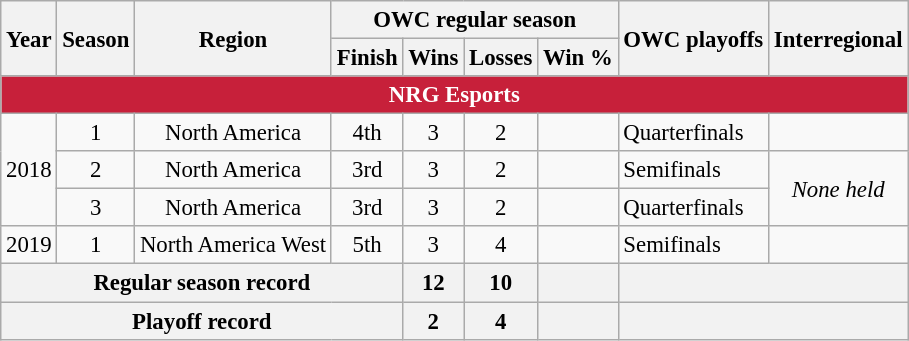<table class="wikitable" style="text-align:center; font-size:95%;">
<tr>
<th rowspan="2">Year</th>
<th rowspan="2">Season</th>
<th rowspan="2">Region</th>
<th colspan="4">OWC regular season</th>
<th rowspan="2">OWC playoffs</th>
<th rowspan="2">Interregional</th>
</tr>
<tr>
<th>Finish</th>
<th>Wins</th>
<th>Losses</th>
<th>Win %</th>
</tr>
<tr>
<th colspan="9" style="background:#C7203A; color:#FFFFFF;">NRG Esports</th>
</tr>
<tr>
<td rowspan= "3">2018</td>
<td>1</td>
<td>North America</td>
<td>4th</td>
<td>3</td>
<td>2</td>
<td></td>
<td style="text-align:left;">Quarterfinals</td>
<td></td>
</tr>
<tr>
<td>2</td>
<td>North America</td>
<td>3rd</td>
<td>3</td>
<td>2</td>
<td></td>
<td style="text-align:left;">Semifinals</td>
<td rowspan="2"><em>None held</em></td>
</tr>
<tr>
<td>3</td>
<td>North America</td>
<td>3rd</td>
<td>3</td>
<td>2</td>
<td></td>
<td style="text-align:left;">Quarterfinals</td>
</tr>
<tr>
<td>2019</td>
<td>1</td>
<td>North America West</td>
<td>5th</td>
<td>3</td>
<td>4</td>
<td></td>
<td style="text-align:left;">Semifinals</td>
<td></td>
</tr>
<tr>
<th colspan="4">Regular season record</th>
<th>12</th>
<th>10</th>
<th></th>
<th colspan="3"></th>
</tr>
<tr>
<th colspan="4">Playoff record</th>
<th>2</th>
<th>4</th>
<th></th>
<th colspan="3"></th>
</tr>
</table>
